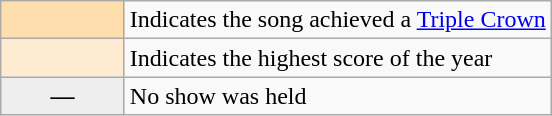<table class="wikitable">
<tr>
<th width="75px" style="background:#FFDEAD; text-align:center" scope="row"></th>
<td>Indicates the song achieved a <a href='#'>Triple Crown</a></td>
</tr>
<tr>
<th width="75px" style="background:#FFEBD2; text-align:center" scope="row"></th>
<td>Indicates the highest score of the year</td>
</tr>
<tr>
<th width="75px" style="background:#eee; text-align:center" scope="row">—</th>
<td>No show was held</td>
</tr>
</table>
